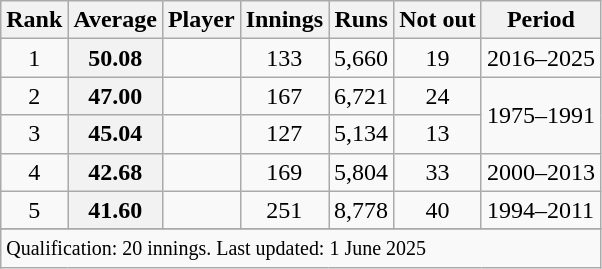<table class="wikitable plainrowheaders sortable">
<tr>
<th scope=col>Rank</th>
<th scope=col>Average</th>
<th scope=col>Player</th>
<th scope=col>Innings</th>
<th scope=col>Runs</th>
<th scope=col>Not out</th>
<th scope=col>Period</th>
</tr>
<tr>
<td align=center>1</td>
<th scope=row style=text-align:center;>50.08</th>
<td></td>
<td align=center>133</td>
<td align=center>5,660</td>
<td align=center>19</td>
<td>2016–2025</td>
</tr>
<tr>
<td align=center>2</td>
<th scope=row style=text-align:center;>47.00</th>
<td></td>
<td align=center>167</td>
<td align=center>6,721</td>
<td align=center>24</td>
<td rowspan=2>1975–1991</td>
</tr>
<tr>
<td align=center>3</td>
<th scope=row style=text-align:center;>45.04</th>
<td></td>
<td align=center>127</td>
<td align=center>5,134</td>
<td align=center>13</td>
</tr>
<tr>
<td align=center>4</td>
<th scope=row style=text-align:center;>42.68</th>
<td></td>
<td align=center>169</td>
<td align=center>5,804</td>
<td align=center>33</td>
<td>2000–2013</td>
</tr>
<tr>
<td align=center>5</td>
<th scope=row style=text-align:center;>41.60</th>
<td></td>
<td align=center>251</td>
<td align=center>8,778</td>
<td align=center>40</td>
<td>1994–2011</td>
</tr>
<tr>
</tr>
<tr class=sortbottom>
<td colspan=7><small>Qualification: 20 innings. Last updated: 1 June 2025</small></td>
</tr>
</table>
